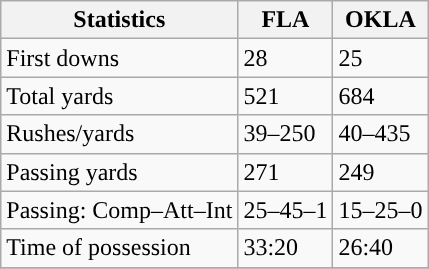<table class="wikitable" style="float: left;">
<tr>
<th>Statistics</th>
<th>FLA</th>
<th>OKLA</th>
</tr>
<tr>
<td>First downs</td>
<td>28</td>
<td>25</td>
</tr>
<tr>
<td>Total yards</td>
<td>521</td>
<td>684</td>
</tr>
<tr>
<td>Rushes/yards</td>
<td>39–250</td>
<td>40–435</td>
</tr>
<tr>
<td>Passing yards</td>
<td>271</td>
<td>249</td>
</tr>
<tr>
<td>Passing: Comp–Att–Int</td>
<td>25–45–1</td>
<td>15–25–0</td>
</tr>
<tr>
<td>Time of possession</td>
<td>33:20</td>
<td>26:40</td>
</tr>
<tr>
</tr>
</table>
